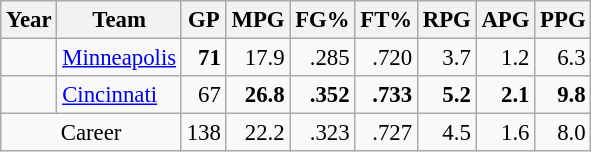<table class="wikitable sortable" style="font-size:95%; text-align:right;">
<tr>
<th>Year</th>
<th>Team</th>
<th>GP</th>
<th>MPG</th>
<th>FG%</th>
<th>FT%</th>
<th>RPG</th>
<th>APG</th>
<th>PPG</th>
</tr>
<tr>
<td style="text-align:left;"></td>
<td style="text-align:left;"><a href='#'>Minneapolis</a></td>
<td><strong>71</strong></td>
<td>17.9</td>
<td>.285</td>
<td>.720</td>
<td>3.7</td>
<td>1.2</td>
<td>6.3</td>
</tr>
<tr>
<td style="text-align:left;"></td>
<td style="text-align:left;"><a href='#'>Cincinnati</a></td>
<td>67</td>
<td><strong>26.8</strong></td>
<td><strong>.352</strong></td>
<td><strong>.733</strong></td>
<td><strong>5.2</strong></td>
<td><strong>2.1</strong></td>
<td><strong>9.8</strong></td>
</tr>
<tr class="sortbottom">
<td style="text-align:center;" colspan="2">Career</td>
<td>138</td>
<td>22.2</td>
<td>.323</td>
<td>.727</td>
<td>4.5</td>
<td>1.6</td>
<td>8.0</td>
</tr>
</table>
